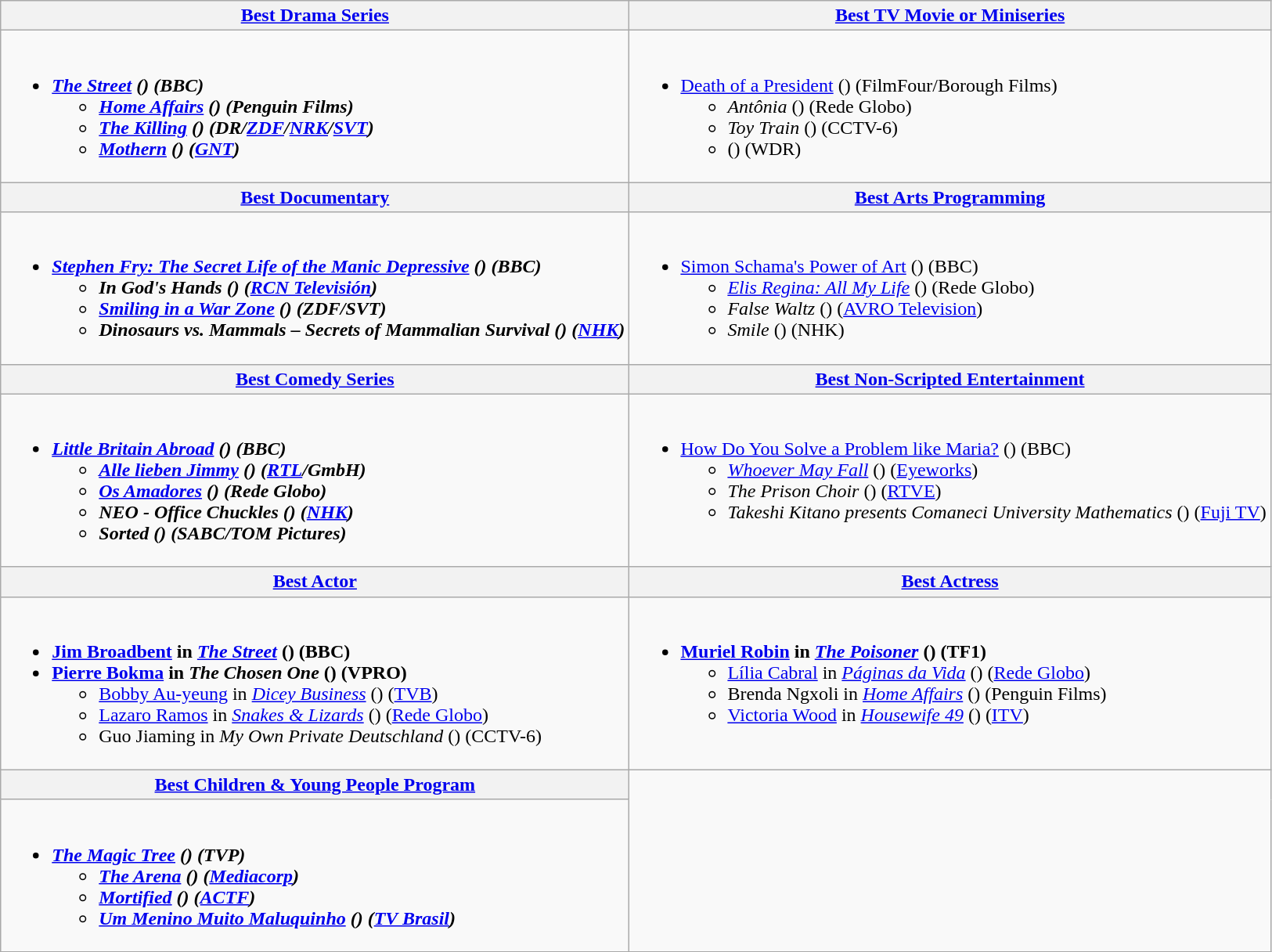<table class="wikitable">
<tr>
<th style:"width:50%"><a href='#'>Best Drama Series</a></th>
<th style:"width:50%"><a href='#'>Best TV Movie or Miniseries</a></th>
</tr>
<tr>
<td valign="top"><br><ul><li><strong><em><a href='#'>The Street</a><em> () (BBC)<strong><ul><li></em><a href='#'>Home Affairs</a><em> () (Penguin Films)</li><li></em><a href='#'>The Killing</a><em> () (DR/<a href='#'>ZDF</a>/<a href='#'>NRK</a>/<a href='#'>SVT</a>)</li><li></em><a href='#'>Mothern</a><em> () (<a href='#'>GNT</a>)</li></ul></li></ul></td>
<td valign="top"><br><ul><li></em></strong><a href='#'>Death of a President</a></em> () (FilmFour/Borough Films)</strong><ul><li><em>Antônia</em> () (Rede Globo)</li><li><em>Toy Train</em> () (CCTV-6)</li><li><em></em> () (WDR)</li></ul></li></ul></td>
</tr>
<tr>
<th style:"width:50%"><a href='#'>Best Documentary</a></th>
<th style:"width:50%"><a href='#'>Best Arts Programming</a></th>
</tr>
<tr>
<td valign="top"><br><ul><li><strong><em><a href='#'>Stephen Fry: The Secret Life of the Manic Depressive</a><em>  () (BBC)<strong><ul><li></em>In God's Hands<em> () (<a href='#'>RCN Televisión</a>)</li><li></em><a href='#'>Smiling in a War Zone</a><em> () (ZDF/SVT)</li><li></em>Dinosaurs vs. Mammals – Secrets of Mammalian Survival<em> () (<a href='#'>NHK</a>)</li></ul></li></ul></td>
<td valign="top"><br><ul><li></em></strong><a href='#'>Simon Schama's Power of Art</a></em> () (BBC)</strong><ul><li><em><a href='#'>Elis Regina: All My Life</a></em> () (Rede Globo)</li><li><em>False Waltz</em> () (<a href='#'>AVRO Television</a>)</li><li><em>Smile</em> () (NHK)</li></ul></li></ul></td>
</tr>
<tr>
<th style:"width:50%"><a href='#'>Best Comedy Series</a></th>
<th style:"width:50%"><a href='#'>Best Non-Scripted Entertainment</a></th>
</tr>
<tr>
<td valign="top"><br><ul><li><strong><em><a href='#'>Little Britain Abroad</a><em> () (BBC)<strong><ul><li></em><a href='#'>Alle lieben Jimmy</a><em> () (<a href='#'>RTL</a>/GmbH)</li><li></em><a href='#'>Os Amadores</a><em> () (Rede Globo)</li><li></em>NEO - Office Chuckles<em> () (<a href='#'>NHK</a>)</li><li></em>Sorted<em> () (SABC/TOM Pictures)</li></ul></li></ul></td>
<td valign="top"><br><ul><li></em></strong><a href='#'>How Do You Solve a Problem like Maria?</a></em> () (BBC)</strong><ul><li><em><a href='#'>Whoever May Fall</a></em> () (<a href='#'>Eyeworks</a>)</li><li><em>The Prison Choir</em> () (<a href='#'>RTVE</a>)</li><li><em>Takeshi Kitano presents Comaneci University Mathematics</em> () (<a href='#'>Fuji TV</a>)</li></ul></li></ul></td>
</tr>
<tr>
<th style:"width:50%"><a href='#'>Best Actor</a></th>
<th style:"width:50%"><a href='#'>Best Actress</a></th>
</tr>
<tr>
<td valign="top"><br><ul><li><strong><a href='#'>Jim Broadbent</a> in <em><a href='#'>The Street</a></em> () (BBC)</strong></li><li><strong><a href='#'>Pierre Bokma</a> in <em>The Chosen One</em> () (VPRO)</strong><ul><li><a href='#'>Bobby Au-yeung</a> in <em><a href='#'>Dicey Business</a></em> () (<a href='#'>TVB</a>)</li><li><a href='#'>Lazaro Ramos</a> in <em><a href='#'>Snakes & Lizards</a></em> () (<a href='#'>Rede Globo</a>)</li><li>Guo Jiaming in <em>My Own Private Deutschland</em> () (CCTV-6)</li></ul></li></ul></td>
<td valign="top"><br><ul><li><strong><a href='#'>Muriel Robin</a> in <em><a href='#'>The Poisoner</a></em> () (TF1)</strong><ul><li><a href='#'>Lília Cabral</a> in <em><a href='#'>Páginas da Vida</a></em> () (<a href='#'>Rede Globo</a>)</li><li>Brenda Ngxoli in <em><a href='#'>Home Affairs</a></em> () (Penguin Films)</li><li><a href='#'>Victoria Wood</a> in <em><a href='#'>Housewife 49</a></em> () (<a href='#'>ITV</a>)</li></ul></li></ul></td>
</tr>
<tr>
<th style:"width:50%"><a href='#'>Best Children & Young People Program</a></th>
</tr>
<tr>
<td valign="top"><br><ul><li><strong><em><a href='#'>The Magic Tree</a><em> () (TVP)<strong><ul><li></em><a href='#'>The Arena</a><em> () (<a href='#'>Mediacorp</a>)</li><li></em><a href='#'>Mortified</a><em> () (<a href='#'>ACTF</a>)</li><li></em><a href='#'>Um Menino Muito Maluquinho</a><em> () (<a href='#'>TV Brasil</a>)</li></ul></li></ul></td>
</tr>
</table>
